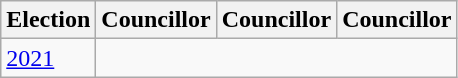<table class="wikitable">
<tr>
<th>Election</th>
<th colspan="2">Councillor</th>
<th colspan="2">Councillor</th>
<th colspan="2">Councillor</th>
</tr>
<tr>
<td><a href='#'>2021</a><br>

</td>
</tr>
</table>
